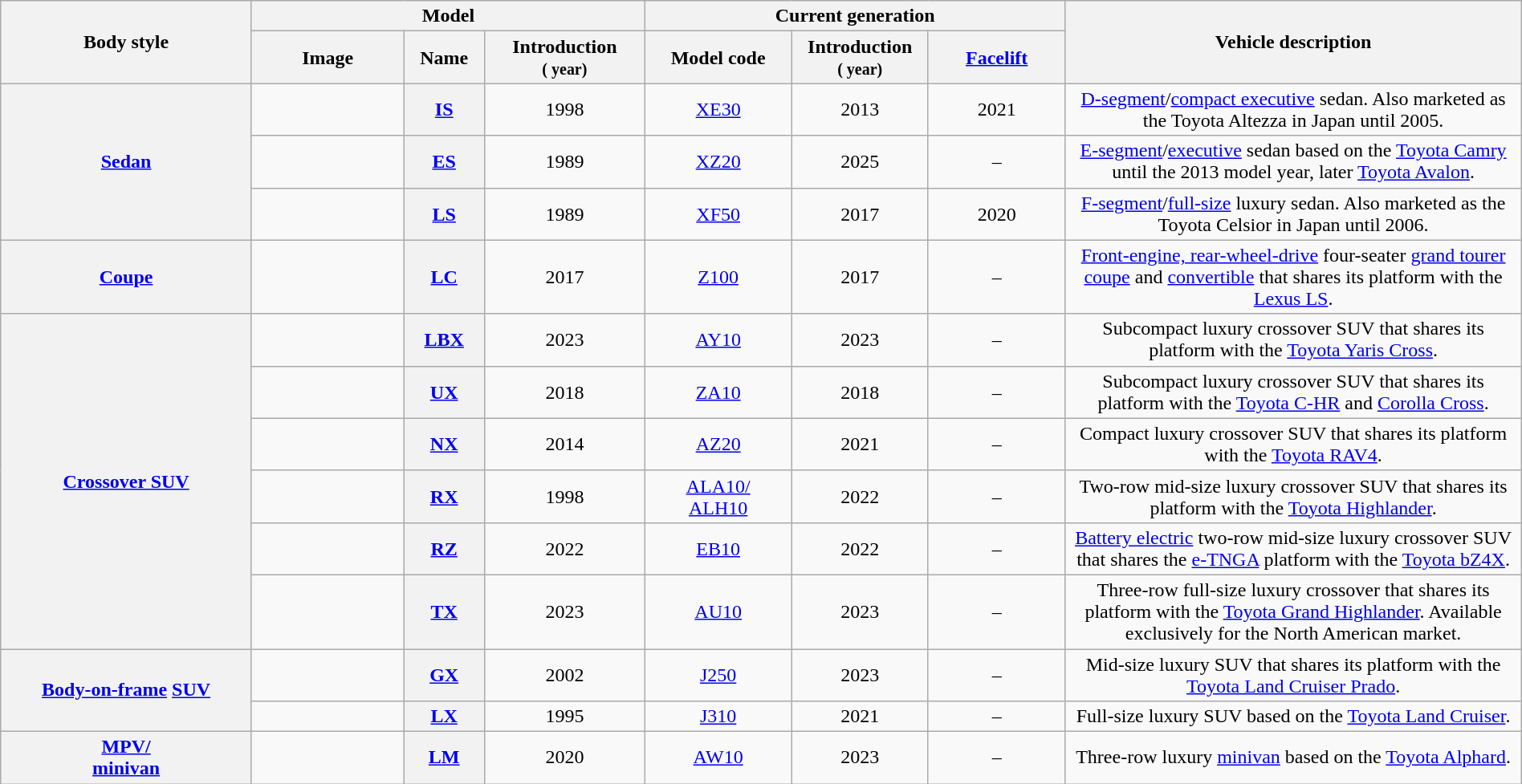<table class="wikitable sortable" style="text-align: center; width: 100%">
<tr>
<th rowspan="2">Body style</th>
<th colspan="3">Model</th>
<th colspan="3">Current generation</th>
<th rowspan="2" class="unsortable" width=30% cellpadding=30px>Vehicle description</th>
</tr>
<tr>
<th class="unsortable" width="10%">Image</th>
<th>Name</th>
<th>Introduction<br><small>( year)</small></th>
<th>Model code</th>
<th width="9%">Introduction<br><small>( year)</small></th>
<th width="9%"><a href='#'>Facelift</a></th>
</tr>
<tr>
<th rowspan="3"><a href='#'>Sedan</a></th>
<td></td>
<th><a href='#'>IS</a></th>
<td>1998</td>
<td><a href='#'>XE30</a></td>
<td>2013</td>
<td>2021</td>
<td><a href='#'>D-segment</a>/<a href='#'>compact executive</a> sedan. Also marketed as the Toyota Altezza in Japan until 2005.</td>
</tr>
<tr>
<td></td>
<th><a href='#'>ES</a></th>
<td>1989</td>
<td><a href='#'>XZ20</a></td>
<td>2025</td>
<td>–</td>
<td><a href='#'>E-segment</a>/<a href='#'>executive</a> sedan based on the <a href='#'>Toyota Camry</a> until the 2013 model year, later <a href='#'>Toyota Avalon</a>.</td>
</tr>
<tr>
<td></td>
<th><a href='#'>LS</a></th>
<td>1989</td>
<td><a href='#'>XF50</a></td>
<td>2017</td>
<td>2020</td>
<td><a href='#'>F-segment</a>/<a href='#'>full-size</a> luxury sedan. Also marketed as the Toyota Celsior in Japan until 2006.</td>
</tr>
<tr>
<th rowspan="1"><a href='#'>Coupe</a></th>
<td></td>
<th><a href='#'>LC</a></th>
<td>2017</td>
<td><a href='#'>Z100</a></td>
<td>2017</td>
<td>–</td>
<td><a href='#'>Front-engine, rear-wheel-drive</a> four-seater <a href='#'>grand tourer</a> <a href='#'>coupe</a> and <a href='#'>convertible</a> that shares its platform with the <a href='#'>Lexus LS</a>.</td>
</tr>
<tr>
<th rowspan="6"><a href='#'>Crossover SUV</a></th>
<td></td>
<th><a href='#'>LBX</a></th>
<td>2023</td>
<td><a href='#'>AY10</a></td>
<td>2023</td>
<td>–</td>
<td>Subcompact luxury crossover SUV that shares its platform with the <a href='#'>Toyota Yaris Cross</a>.</td>
</tr>
<tr>
<td></td>
<th><a href='#'>UX</a></th>
<td>2018</td>
<td><a href='#'>ZA10</a></td>
<td>2018</td>
<td>–</td>
<td>Subcompact luxury crossover SUV that shares its platform with the <a href='#'>Toyota C-HR</a> and <a href='#'>Corolla Cross</a>.</td>
</tr>
<tr>
<td></td>
<th><a href='#'>NX</a></th>
<td>2014</td>
<td><a href='#'>AZ20</a></td>
<td>2021</td>
<td>–</td>
<td>Compact luxury crossover SUV that shares its platform with the <a href='#'>Toyota RAV4</a>.</td>
</tr>
<tr>
<td></td>
<th><a href='#'>RX</a></th>
<td>1998</td>
<td><a href='#'>ALA10/<br>ALH10</a></td>
<td>2022</td>
<td>–</td>
<td>Two-row mid-size luxury crossover SUV that shares its platform with the <a href='#'>Toyota Highlander</a>.</td>
</tr>
<tr>
<td></td>
<th><a href='#'>RZ</a></th>
<td>2022</td>
<td><a href='#'>EB10</a></td>
<td>2022</td>
<td>–</td>
<td><a href='#'>Battery electric</a> two-row mid-size luxury crossover SUV that shares the <a href='#'>e-TNGA</a> platform with the <a href='#'>Toyota bZ4X</a>.</td>
</tr>
<tr>
<td></td>
<th><a href='#'>TX</a></th>
<td>2023</td>
<td><a href='#'>AU10</a></td>
<td>2023</td>
<td>–</td>
<td>Three-row full-size luxury crossover that shares its platform with the <a href='#'>Toyota Grand Highlander</a>. Available exclusively for the North American market.</td>
</tr>
<tr>
<th rowspan="2"><a href='#'>Body-on-frame</a> <a href='#'>SUV</a></th>
<td></td>
<th><a href='#'>GX</a></th>
<td>2002</td>
<td><a href='#'>J250</a></td>
<td>2023</td>
<td>–</td>
<td>Mid-size luxury SUV that shares its platform with the <a href='#'>Toyota Land Cruiser Prado</a>.</td>
</tr>
<tr>
<td></td>
<th><a href='#'>LX</a></th>
<td>1995</td>
<td><a href='#'>J310</a></td>
<td>2021</td>
<td>–</td>
<td>Full-size luxury SUV based on the <a href='#'>Toyota Land Cruiser</a>.</td>
</tr>
<tr>
<th><a href='#'>MPV/<br>minivan</a></th>
<td></td>
<th><a href='#'>LM</a></th>
<td>2020</td>
<td><a href='#'>AW10</a></td>
<td>2023</td>
<td>–</td>
<td>Three-row luxury <a href='#'>minivan</a> based on the <a href='#'>Toyota Alphard</a>.</td>
</tr>
</table>
